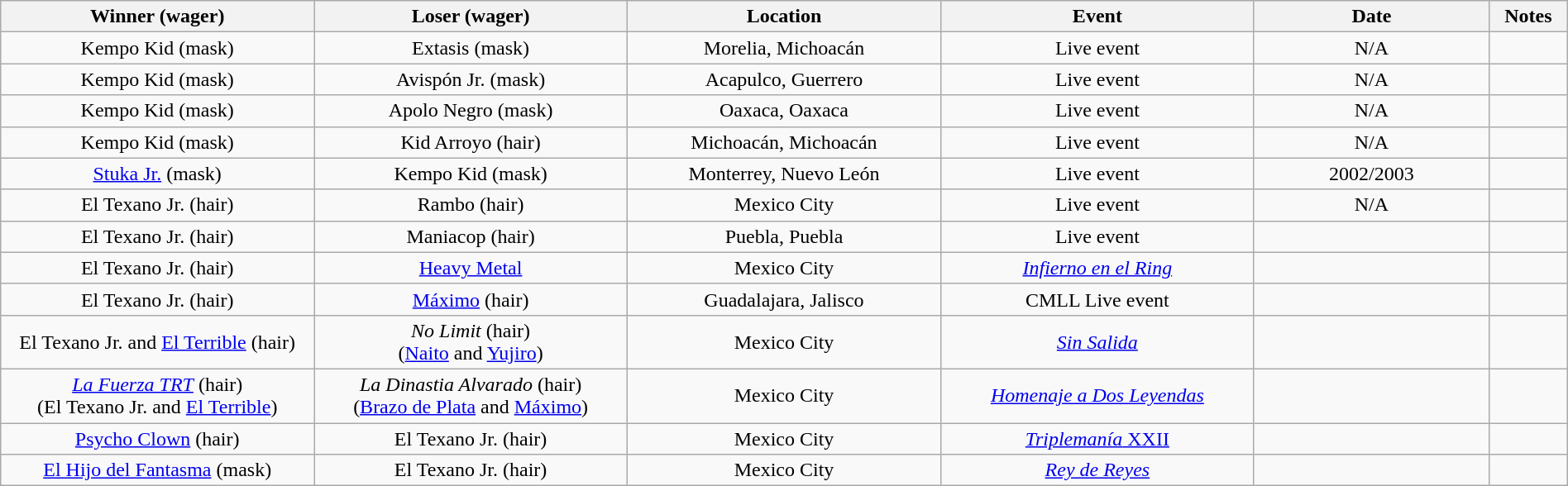<table class="wikitable sortable" width=100%  style="text-align: center">
<tr>
<th width=20% scope="col">Winner (wager)</th>
<th width=20% scope="col">Loser (wager)</th>
<th width=20% scope="col">Location</th>
<th width=20% scope="col">Event</th>
<th width=15% scope="col">Date</th>
<th class="unsortable" width=5% scope="col">Notes</th>
</tr>
<tr>
<td>Kempo Kid (mask)</td>
<td>Extasis (mask)</td>
<td>Morelia, Michoacán</td>
<td>Live event</td>
<td>N/A</td>
<td></td>
</tr>
<tr>
<td>Kempo Kid (mask)</td>
<td>Avispón Jr. (mask)</td>
<td>Acapulco, Guerrero</td>
<td>Live event</td>
<td>N/A</td>
<td></td>
</tr>
<tr>
<td>Kempo Kid (mask)</td>
<td>Apolo Negro (mask)</td>
<td>Oaxaca, Oaxaca</td>
<td>Live event</td>
<td>N/A</td>
<td></td>
</tr>
<tr>
<td>Kempo Kid (mask)</td>
<td>Kid Arroyo (hair)</td>
<td>Michoacán, Michoacán</td>
<td>Live event</td>
<td>N/A</td>
<td></td>
</tr>
<tr>
<td><a href='#'>Stuka Jr.</a> (mask)</td>
<td>Kempo Kid (mask)</td>
<td>Monterrey, Nuevo León</td>
<td>Live event</td>
<td>2002/2003</td>
<td></td>
</tr>
<tr>
<td>El Texano Jr. (hair)</td>
<td>Rambo (hair)</td>
<td>Mexico City</td>
<td>Live event</td>
<td>N/A</td>
<td> </td>
</tr>
<tr>
<td>El Texano Jr. (hair)</td>
<td>Maniacop (hair)</td>
<td>Puebla, Puebla</td>
<td>Live event</td>
<td></td>
<td> </td>
</tr>
<tr>
<td>El Texano Jr. (hair)</td>
<td><a href='#'>Heavy Metal</a></td>
<td>Mexico City</td>
<td><em><a href='#'>Infierno en el Ring</a></em></td>
<td></td>
<td></td>
</tr>
<tr>
<td>El Texano Jr. (hair)</td>
<td><a href='#'>Máximo</a> (hair)</td>
<td>Guadalajara, Jalisco</td>
<td>CMLL Live event</td>
<td></td>
<td></td>
</tr>
<tr>
<td>El Texano Jr. and <a href='#'>El Terrible</a> (hair)</td>
<td><em>No Limit</em> (hair)<br>(<a href='#'>Naito</a> and <a href='#'>Yujiro</a>)</td>
<td>Mexico City</td>
<td><em><a href='#'>Sin Salida</a></em></td>
<td></td>
<td></td>
</tr>
<tr>
<td><em><a href='#'>La Fuerza TRT</a></em> (hair)<br>(El Texano Jr. and <a href='#'>El Terrible</a>)</td>
<td><em>La Dinastia Alvarado</em> (hair)<br>(<a href='#'>Brazo de Plata</a> and <a href='#'>Máximo</a>)</td>
<td>Mexico City</td>
<td><em><a href='#'>Homenaje a Dos Leyendas</a></em></td>
<td></td>
<td></td>
</tr>
<tr>
<td><a href='#'>Psycho Clown</a> (hair)</td>
<td>El Texano Jr. (hair)</td>
<td>Mexico City</td>
<td><a href='#'><em>Triplemanía</em> XXII</a></td>
<td></td>
<td></td>
</tr>
<tr>
<td><a href='#'>El Hijo del Fantasma</a> (mask)</td>
<td>El Texano Jr. (hair)</td>
<td>Mexico City</td>
<td><em><a href='#'>Rey de Reyes</a></em></td>
<td></td>
<td></td>
</tr>
</table>
